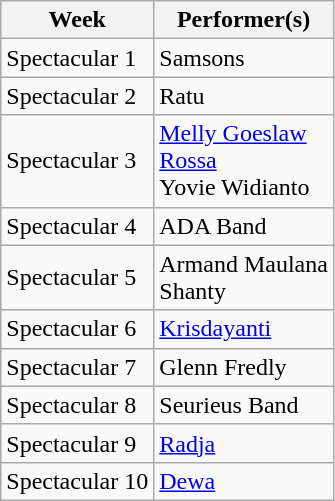<table class="wikitable">
<tr>
<th>Week</th>
<th>Performer(s)</th>
</tr>
<tr>
<td>Spectacular 1</td>
<td>Samsons</td>
</tr>
<tr>
<td>Spectacular 2</td>
<td>Ratu</td>
</tr>
<tr>
<td>Spectacular 3</td>
<td><a href='#'>Melly Goeslaw</a> <br><a href='#'>Rossa</a> <br>Yovie Widianto</td>
</tr>
<tr>
<td>Spectacular 4</td>
<td>ADA Band</td>
</tr>
<tr>
<td>Spectacular 5</td>
<td>Armand Maulana <br>Shanty</td>
</tr>
<tr>
<td>Spectacular 6</td>
<td><a href='#'>Krisdayanti</a></td>
</tr>
<tr>
<td>Spectacular 7</td>
<td>Glenn Fredly</td>
</tr>
<tr>
<td>Spectacular 8</td>
<td>Seurieus Band</td>
</tr>
<tr>
<td>Spectacular 9</td>
<td><a href='#'>Radja</a></td>
</tr>
<tr>
<td>Spectacular 10</td>
<td><a href='#'>Dewa</a></td>
</tr>
</table>
